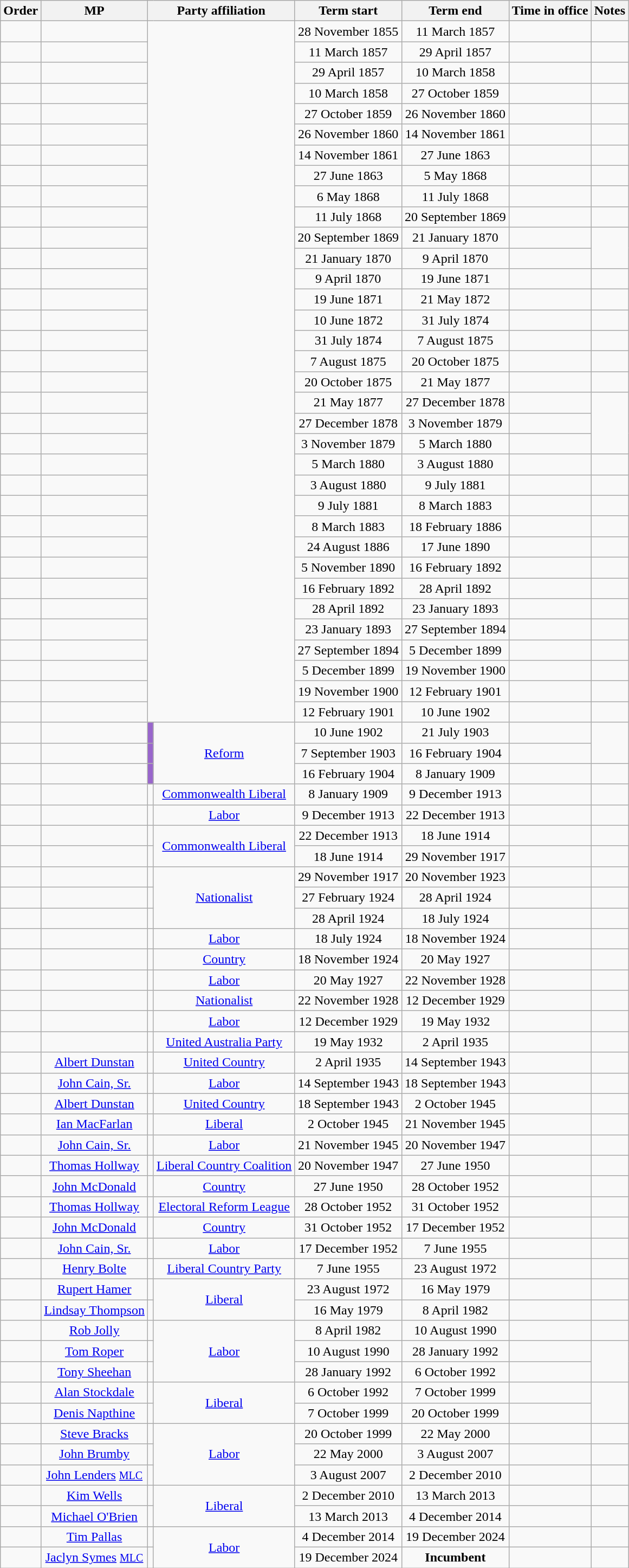<table class="wikitable sortable" style="text-align:center">
<tr>
<th>Order</th>
<th>MP</th>
<th colspan="2">Party affiliation</th>
<th>Term start</th>
<th>Term end</th>
<th>Time in office</th>
<th>Notes</th>
</tr>
<tr>
<td></td>
<td> </td>
<td colspan="2" rowspan="34"></td>
<td>28 November 1855</td>
<td>11 March 1857</td>
<td></td>
<td></td>
</tr>
<tr>
<td></td>
<td> </td>
<td>11 March 1857</td>
<td>29 April 1857</td>
<td></td>
<td></td>
</tr>
<tr>
<td></td>
<td> </td>
<td>29 April 1857</td>
<td>10 March 1858</td>
<td></td>
<td></td>
</tr>
<tr>
<td></td>
<td> </td>
<td>10 March 1858</td>
<td>27 October 1859</td>
<td></td>
<td></td>
</tr>
<tr>
<td></td>
<td> </td>
<td>27 October 1859</td>
<td>26 November 1860</td>
<td></td>
<td></td>
</tr>
<tr>
<td></td>
<td> </td>
<td>26 November 1860</td>
<td>14 November 1861</td>
<td></td>
<td></td>
</tr>
<tr>
<td></td>
<td> </td>
<td>14 November 1861</td>
<td>27 June 1863</td>
<td></td>
<td></td>
</tr>
<tr>
<td></td>
<td> </td>
<td>27 June 1863</td>
<td>5 May 1868</td>
<td></td>
<td></td>
</tr>
<tr>
<td></td>
<td> </td>
<td>6 May 1868</td>
<td>11 July 1868</td>
<td></td>
<td></td>
</tr>
<tr>
<td></td>
<td> </td>
<td>11 July 1868</td>
<td>20 September 1869</td>
<td></td>
<td></td>
</tr>
<tr>
<td></td>
<td> </td>
<td>20 September 1869</td>
<td>21 January 1870</td>
<td></td>
<td rowspan="2"></td>
</tr>
<tr>
<td></td>
<td> </td>
<td>21 January 1870</td>
<td>9 April 1870</td>
<td></td>
</tr>
<tr>
<td></td>
<td> </td>
<td>9 April 1870</td>
<td>19 June 1871</td>
<td></td>
<td></td>
</tr>
<tr>
<td></td>
<td> </td>
<td>19 June 1871</td>
<td>21 May 1872</td>
<td></td>
<td></td>
</tr>
<tr>
<td></td>
<td> </td>
<td>10 June 1872</td>
<td>31 July 1874</td>
<td></td>
<td></td>
</tr>
<tr>
<td></td>
<td> </td>
<td>31 July 1874</td>
<td>7 August 1875</td>
<td></td>
<td></td>
</tr>
<tr>
<td></td>
<td> </td>
<td>7 August 1875</td>
<td>20 October 1875</td>
<td></td>
<td></td>
</tr>
<tr>
<td></td>
<td> </td>
<td>20 October 1875</td>
<td>21 May 1877</td>
<td></td>
<td></td>
</tr>
<tr>
<td></td>
<td> </td>
<td>21 May 1877</td>
<td>27 December 1878</td>
<td></td>
<td rowspan="3"></td>
</tr>
<tr>
<td></td>
<td> </td>
<td>27 December 1878</td>
<td>3 November 1879</td>
<td></td>
</tr>
<tr>
<td></td>
<td> </td>
<td>3 November 1879</td>
<td>5 March 1880</td>
<td></td>
</tr>
<tr>
<td></td>
<td> </td>
<td>5 March 1880</td>
<td>3 August 1880</td>
<td></td>
<td></td>
</tr>
<tr>
<td></td>
<td> </td>
<td>3 August 1880</td>
<td>9 July 1881</td>
<td></td>
<td></td>
</tr>
<tr>
<td></td>
<td> </td>
<td>9 July 1881</td>
<td>8 March 1883</td>
<td></td>
<td></td>
</tr>
<tr>
<td></td>
<td> </td>
<td>8 March 1883</td>
<td>18 February 1886</td>
<td></td>
<td></td>
</tr>
<tr>
<td></td>
<td> </td>
<td>24 August 1886</td>
<td>17 June 1890</td>
<td></td>
<td></td>
</tr>
<tr>
<td></td>
<td> </td>
<td>5 November 1890</td>
<td>16 February 1892</td>
<td></td>
<td></td>
</tr>
<tr>
<td></td>
<td> </td>
<td>16 February 1892</td>
<td>28 April 1892</td>
<td></td>
<td></td>
</tr>
<tr>
<td></td>
<td> </td>
<td>28 April 1892</td>
<td>23 January 1893</td>
<td></td>
<td></td>
</tr>
<tr>
<td></td>
<td> </td>
<td>23 January 1893</td>
<td>27 September 1894</td>
<td></td>
<td></td>
</tr>
<tr>
<td></td>
<td> </td>
<td>27 September 1894</td>
<td>5 December 1899</td>
<td></td>
<td></td>
</tr>
<tr>
<td></td>
<td> </td>
<td>5 December 1899</td>
<td>19 November 1900</td>
<td></td>
<td></td>
</tr>
<tr>
<td></td>
<td> </td>
<td>19 November 1900</td>
<td>12 February 1901</td>
<td></td>
<td></td>
</tr>
<tr>
<td></td>
<td> </td>
<td>12 February 1901</td>
<td>10 June 1902</td>
<td></td>
<td></td>
</tr>
<tr>
<td></td>
<td> </td>
<td style="background:#9966CC"></td>
<td rowspan="3"><a href='#'>Reform</a></td>
<td>10 June 1902</td>
<td>21 July 1903</td>
<td></td>
<td rowspan="2"></td>
</tr>
<tr>
<td></td>
<td> </td>
<td style="background:#9966CC"></td>
<td>7 September 1903</td>
<td>16 February 1904</td>
<td></td>
</tr>
<tr>
<td></td>
<td> </td>
<td style="background:#9966CC"></td>
<td>16 February 1904</td>
<td>8 January 1909</td>
<td></td>
<td></td>
</tr>
<tr>
<td></td>
<td> </td>
<td></td>
<td><a href='#'>Commonwealth Liberal</a></td>
<td>8 January 1909</td>
<td>9 December 1913</td>
<td></td>
<td></td>
</tr>
<tr>
<td></td>
<td> </td>
<td></td>
<td><a href='#'>Labor</a></td>
<td>9 December 1913</td>
<td>22 December 1913</td>
<td></td>
<td></td>
</tr>
<tr>
<td></td>
<td> </td>
<td></td>
<td rowspan="2"><a href='#'>Commonwealth Liberal</a></td>
<td>22 December 1913</td>
<td>18 June 1914</td>
<td></td>
<td></td>
</tr>
<tr>
<td></td>
<td> </td>
<td></td>
<td>18 June 1914</td>
<td>29 November 1917</td>
<td></td>
<td></td>
</tr>
<tr>
<td></td>
<td> </td>
<td></td>
<td rowspan="3"><a href='#'>Nationalist</a></td>
<td>29 November 1917</td>
<td>20 November 1923</td>
<td></td>
<td></td>
</tr>
<tr>
<td></td>
<td> </td>
<td></td>
<td>27 February 1924</td>
<td>28 April 1924</td>
<td></td>
<td></td>
</tr>
<tr>
<td></td>
<td> </td>
<td></td>
<td>28 April 1924</td>
<td>18 July 1924</td>
<td></td>
<td></td>
</tr>
<tr>
<td></td>
<td> </td>
<td></td>
<td><a href='#'>Labor</a></td>
<td>18 July 1924</td>
<td>18 November 1924</td>
<td></td>
<td></td>
</tr>
<tr>
<td></td>
<td> </td>
<td></td>
<td><a href='#'>Country</a></td>
<td>18 November 1924</td>
<td>20 May 1927</td>
<td></td>
<td></td>
</tr>
<tr>
<td></td>
<td> </td>
<td></td>
<td><a href='#'>Labor</a></td>
<td>20 May 1927</td>
<td>22 November 1928</td>
<td></td>
<td></td>
</tr>
<tr>
<td></td>
<td> </td>
<td></td>
<td><a href='#'>Nationalist</a></td>
<td>22 November 1928</td>
<td>12 December 1929</td>
<td></td>
<td></td>
</tr>
<tr>
<td></td>
<td> </td>
<td></td>
<td><a href='#'>Labor</a></td>
<td>12 December 1929</td>
<td>19 May 1932</td>
<td></td>
<td></td>
</tr>
<tr>
<td></td>
<td> </td>
<td></td>
<td><a href='#'>United Australia Party</a></td>
<td>19 May 1932</td>
<td>2 April 1935</td>
<td></td>
<td></td>
</tr>
<tr>
<td></td>
<td><a href='#'>Albert Dunstan</a> </td>
<td></td>
<td><a href='#'>United Country</a></td>
<td>2 April 1935</td>
<td>14 September 1943</td>
<td></td>
<td></td>
</tr>
<tr>
<td></td>
<td><a href='#'>John Cain, Sr.</a> </td>
<td></td>
<td><a href='#'>Labor</a></td>
<td>14 September 1943</td>
<td>18 September 1943</td>
<td></td>
<td></td>
</tr>
<tr>
<td></td>
<td><a href='#'>Albert Dunstan</a> </td>
<td></td>
<td><a href='#'>United Country</a></td>
<td>18 September 1943</td>
<td>2 October 1945</td>
<td></td>
<td></td>
</tr>
<tr>
<td></td>
<td><a href='#'>Ian MacFarlan</a> </td>
<td></td>
<td><a href='#'>Liberal</a></td>
<td>2 October 1945</td>
<td>21 November 1945</td>
<td></td>
<td></td>
</tr>
<tr>
<td></td>
<td><a href='#'>John Cain, Sr.</a> </td>
<td></td>
<td><a href='#'>Labor</a></td>
<td>21 November 1945</td>
<td>20 November 1947</td>
<td></td>
<td></td>
</tr>
<tr>
<td></td>
<td><a href='#'>Thomas Hollway</a> </td>
<td></td>
<td><a href='#'>Liberal Country Coalition</a></td>
<td>20 November 1947</td>
<td>27 June 1950</td>
<td></td>
<td></td>
</tr>
<tr>
<td></td>
<td><a href='#'>John McDonald</a> </td>
<td></td>
<td><a href='#'>Country</a></td>
<td>27 June 1950</td>
<td>28 October 1952</td>
<td></td>
<td></td>
</tr>
<tr>
<td></td>
<td><a href='#'>Thomas Hollway</a> </td>
<td></td>
<td><a href='#'>Electoral Reform League</a></td>
<td>28 October 1952</td>
<td>31 October 1952</td>
<td></td>
<td></td>
</tr>
<tr>
<td></td>
<td><a href='#'>John McDonald</a> </td>
<td></td>
<td><a href='#'>Country</a></td>
<td>31 October 1952</td>
<td>17 December 1952</td>
<td></td>
<td></td>
</tr>
<tr>
<td></td>
<td><a href='#'>John Cain, Sr.</a> </td>
<td></td>
<td><a href='#'>Labor</a></td>
<td>17 December 1952</td>
<td>7 June 1955</td>
<td></td>
<td></td>
</tr>
<tr>
<td></td>
<td><a href='#'>Henry Bolte</a> </td>
<td></td>
<td><a href='#'>Liberal Country Party</a></td>
<td>7 June 1955</td>
<td>23 August 1972</td>
<td></td>
<td></td>
</tr>
<tr>
<td></td>
<td><a href='#'>Rupert Hamer</a> </td>
<td></td>
<td rowspan="2"><a href='#'>Liberal</a></td>
<td>23 August 1972</td>
<td>16 May 1979</td>
<td></td>
<td></td>
</tr>
<tr>
<td></td>
<td><a href='#'>Lindsay Thompson</a> </td>
<td></td>
<td>16 May 1979</td>
<td>8 April 1982</td>
<td></td>
<td></td>
</tr>
<tr>
<td></td>
<td><a href='#'>Rob Jolly</a> </td>
<td></td>
<td rowspan="3"><a href='#'>Labor</a></td>
<td>8 April 1982</td>
<td>10 August 1990</td>
<td></td>
<td></td>
</tr>
<tr>
<td></td>
<td><a href='#'>Tom Roper</a> </td>
<td></td>
<td>10 August 1990</td>
<td>28 January 1992</td>
<td></td>
<td rowspan="2"></td>
</tr>
<tr>
<td></td>
<td><a href='#'>Tony Sheehan</a> </td>
<td></td>
<td>28 January 1992</td>
<td>6 October 1992</td>
<td></td>
</tr>
<tr>
<td></td>
<td><a href='#'>Alan Stockdale</a> </td>
<td></td>
<td rowspan="2"><a href='#'>Liberal</a></td>
<td>6 October 1992</td>
<td>7 October 1999</td>
<td></td>
<td rowspan="2"></td>
</tr>
<tr>
<td></td>
<td><a href='#'>Denis Napthine</a> </td>
<td></td>
<td>7 October 1999</td>
<td>20 October 1999</td>
<td></td>
</tr>
<tr>
<td></td>
<td><a href='#'>Steve Bracks</a> </td>
<td></td>
<td rowspan="3"><a href='#'>Labor</a></td>
<td>20 October 1999</td>
<td>22 May 2000</td>
<td></td>
<td></td>
</tr>
<tr>
<td></td>
<td><a href='#'>John Brumby</a> </td>
<td></td>
<td>22 May 2000</td>
<td>3 August 2007</td>
<td></td>
<td></td>
</tr>
<tr>
<td></td>
<td><a href='#'>John Lenders</a> <a href='#'><small>MLC</small></a></td>
<td></td>
<td>3 August 2007</td>
<td>2 December 2010</td>
<td></td>
<td></td>
</tr>
<tr>
<td></td>
<td><a href='#'>Kim Wells</a> </td>
<td></td>
<td rowspan="2"><a href='#'>Liberal</a></td>
<td>2 December 2010</td>
<td>13 March 2013</td>
<td></td>
<td></td>
</tr>
<tr>
<td></td>
<td><a href='#'>Michael O'Brien</a> </td>
<td></td>
<td>13 March 2013</td>
<td>4 December 2014</td>
<td></td>
<td></td>
</tr>
<tr>
<td></td>
<td><a href='#'>Tim Pallas</a> </td>
<td></td>
<td rowspan="2"><a href='#'>Labor</a></td>
<td>4 December 2014</td>
<td>19 December 2024</td>
<td></td>
<td></td>
</tr>
<tr>
<td></td>
<td><a href='#'>Jaclyn Symes</a> <a href='#'><small>MLC</small></a></td>
<td></td>
<td>19 December 2024</td>
<td><strong>Incumbent</strong></td>
<td></td>
<td></td>
</tr>
</table>
